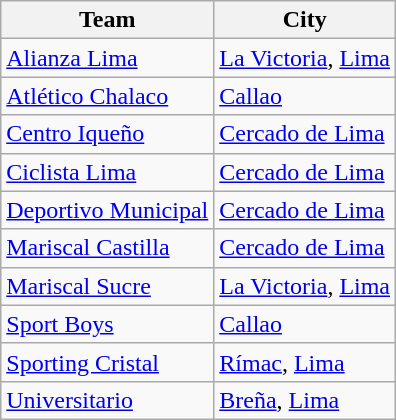<table class="wikitable sortable">
<tr>
<th>Team</th>
<th>City</th>
</tr>
<tr>
<td><a href='#'>Alianza Lima</a></td>
<td><a href='#'>La Victoria</a>, <a href='#'>Lima</a></td>
</tr>
<tr>
<td><a href='#'>Atlético Chalaco</a></td>
<td><a href='#'>Callao</a></td>
</tr>
<tr>
<td><a href='#'>Centro Iqueño</a></td>
<td><a href='#'>Cercado de Lima</a></td>
</tr>
<tr>
<td><a href='#'>Ciclista Lima</a></td>
<td><a href='#'>Cercado de Lima</a></td>
</tr>
<tr>
<td><a href='#'>Deportivo Municipal</a></td>
<td><a href='#'>Cercado de Lima</a></td>
</tr>
<tr>
<td><a href='#'>Mariscal Castilla</a></td>
<td><a href='#'>Cercado de Lima</a></td>
</tr>
<tr>
<td><a href='#'>Mariscal Sucre</a></td>
<td><a href='#'>La Victoria</a>, <a href='#'>Lima</a></td>
</tr>
<tr>
<td><a href='#'>Sport Boys</a></td>
<td><a href='#'>Callao</a></td>
</tr>
<tr>
<td><a href='#'>Sporting Cristal</a></td>
<td><a href='#'>Rímac</a>, <a href='#'>Lima</a></td>
</tr>
<tr>
<td><a href='#'>Universitario</a></td>
<td><a href='#'>Breña</a>, <a href='#'>Lima</a></td>
</tr>
</table>
